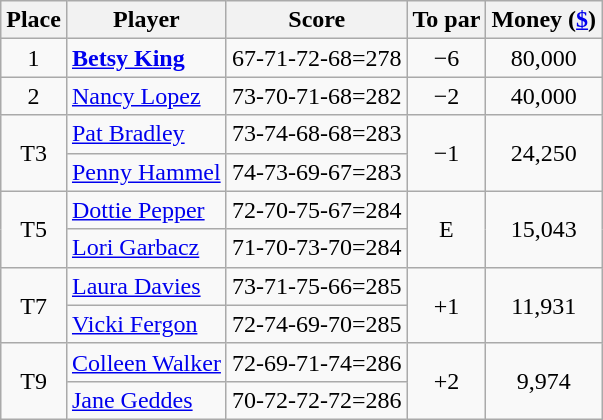<table class=wikitable style="text-align:center">
<tr>
<th>Place</th>
<th>Player</th>
<th>Score</th>
<th>To par</th>
<th>Money (<a href='#'>$</a>)</th>
</tr>
<tr>
<td>1</td>
<td align=left> <strong><a href='#'>Betsy King</a></strong></td>
<td>67-71-72-68=278</td>
<td>−6</td>
<td>80,000</td>
</tr>
<tr>
<td>2</td>
<td align=left> <a href='#'>Nancy Lopez</a></td>
<td>73-70-71-68=282</td>
<td>−2</td>
<td>40,000</td>
</tr>
<tr>
<td rowspan=2>T3</td>
<td align=left> <a href='#'>Pat Bradley</a></td>
<td>73-74-68-68=283</td>
<td rowspan=2>−1</td>
<td rowspan=2>24,250</td>
</tr>
<tr>
<td align=left> <a href='#'>Penny Hammel</a></td>
<td>74-73-69-67=283</td>
</tr>
<tr>
<td rowspan=2>T5</td>
<td align=left> <a href='#'>Dottie Pepper</a></td>
<td>72-70-75-67=284</td>
<td rowspan=2>E</td>
<td rowspan=2>15,043</td>
</tr>
<tr>
<td align=left> <a href='#'>Lori Garbacz</a></td>
<td>71-70-73-70=284</td>
</tr>
<tr>
<td rowspan=2>T7</td>
<td align=left> <a href='#'>Laura Davies</a></td>
<td>73-71-75-66=285</td>
<td rowspan=2>+1</td>
<td rowspan=2>11,931</td>
</tr>
<tr>
<td align=left> <a href='#'>Vicki Fergon</a></td>
<td>72-74-69-70=285</td>
</tr>
<tr>
<td rowspan=2>T9</td>
<td> <a href='#'>Colleen Walker</a></td>
<td>72-69-71-74=286</td>
<td rowspan=2>+2</td>
<td rowspan=2>9,974</td>
</tr>
<tr>
<td align=left> <a href='#'>Jane Geddes</a></td>
<td>70-72-72-72=286</td>
</tr>
</table>
